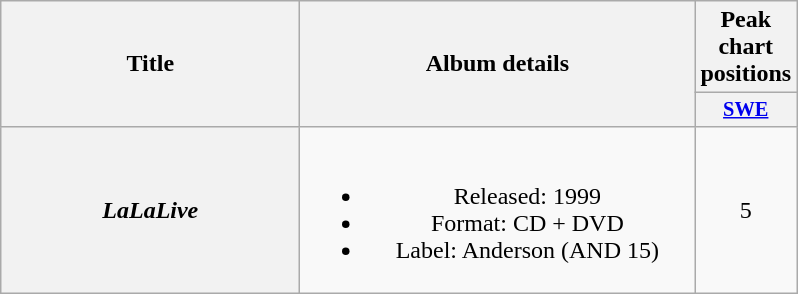<table class="wikitable plainrowheaders" style="text-align:center;" border="1">
<tr>
<th scope="col" rowspan="2" style="width:12em;">Title</th>
<th scope="col" rowspan="2" style="width:16em;">Album details</th>
<th scope="col" colspan="1">Peak chart<br>positions</th>
</tr>
<tr>
<th scope="col" style="width:3em; font-size:85%"><a href='#'>SWE</a><br></th>
</tr>
<tr>
<th scope="row"><em>LaLaLive</em></th>
<td><br><ul><li>Released: 1999</li><li>Format: CD + DVD</li><li>Label: Anderson (AND 15)</li></ul></td>
<td>5</td>
</tr>
</table>
